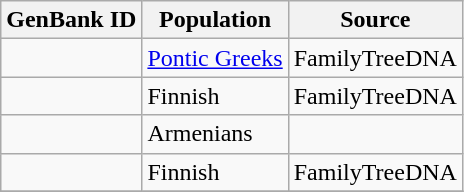<table class="wikitable sortable">
<tr>
<th scope="col">GenBank ID</th>
<th scope="col">Population</th>
<th scope="col">Source</th>
</tr>
<tr>
<td></td>
<td><a href='#'>Pontic Greeks</a></td>
<td>FamilyTreeDNA</td>
</tr>
<tr>
<td></td>
<td>Finnish</td>
<td>FamilyTreeDNA</td>
</tr>
<tr>
<td></td>
<td>Armenians</td>
<td></td>
</tr>
<tr>
<td></td>
<td>Finnish</td>
<td>FamilyTreeDNA</td>
</tr>
<tr>
</tr>
</table>
